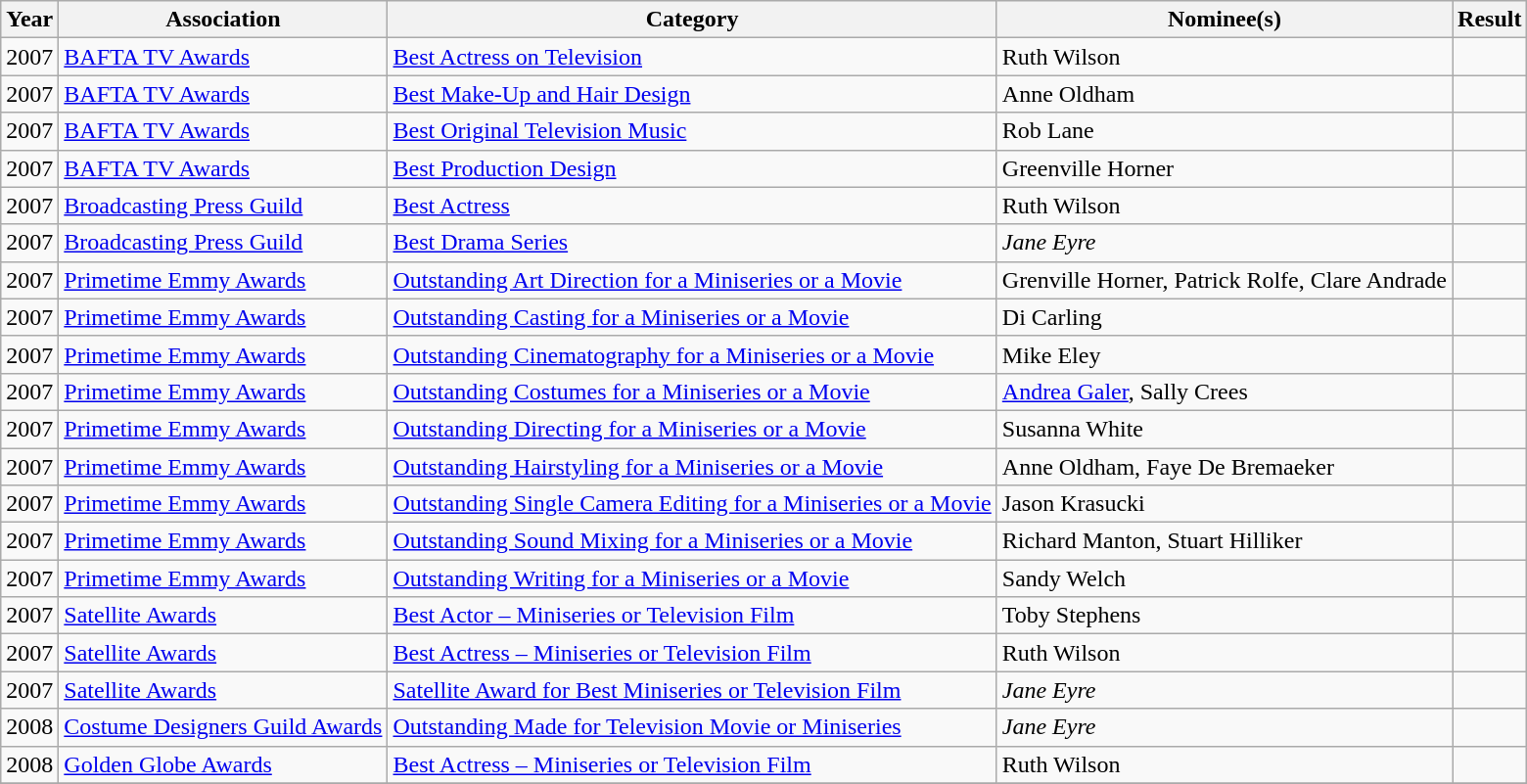<table class="wikitable sortable">
<tr>
<th>Year</th>
<th>Association</th>
<th>Category</th>
<th>Nominee(s)</th>
<th>Result</th>
</tr>
<tr>
<td>2007</td>
<td><a href='#'>BAFTA TV Awards</a></td>
<td><a href='#'>Best Actress on Television</a></td>
<td>Ruth Wilson</td>
<td></td>
</tr>
<tr>
<td>2007</td>
<td><a href='#'>BAFTA TV Awards</a></td>
<td><a href='#'>Best Make-Up and Hair Design</a></td>
<td>Anne Oldham</td>
<td></td>
</tr>
<tr>
<td>2007</td>
<td><a href='#'>BAFTA TV Awards</a></td>
<td><a href='#'>Best Original Television Music</a></td>
<td>Rob Lane</td>
<td></td>
</tr>
<tr>
<td>2007</td>
<td><a href='#'>BAFTA TV Awards</a></td>
<td><a href='#'>Best Production Design</a></td>
<td>Greenville Horner</td>
<td></td>
</tr>
<tr>
<td>2007</td>
<td><a href='#'>Broadcasting Press Guild</a></td>
<td><a href='#'>Best Actress</a></td>
<td>Ruth Wilson</td>
<td></td>
</tr>
<tr>
<td>2007</td>
<td><a href='#'>Broadcasting Press Guild</a></td>
<td><a href='#'>Best Drama Series</a></td>
<td><em>Jane Eyre</em></td>
<td></td>
</tr>
<tr>
<td>2007</td>
<td><a href='#'>Primetime Emmy Awards</a></td>
<td><a href='#'>Outstanding Art Direction for a Miniseries or a Movie</a></td>
<td>Grenville Horner, Patrick Rolfe, Clare Andrade</td>
<td></td>
</tr>
<tr>
<td>2007</td>
<td><a href='#'>Primetime Emmy Awards</a></td>
<td><a href='#'>Outstanding Casting for a Miniseries or a Movie</a></td>
<td>Di Carling</td>
<td></td>
</tr>
<tr>
<td>2007</td>
<td><a href='#'>Primetime Emmy Awards</a></td>
<td><a href='#'>Outstanding Cinematography for a Miniseries or a Movie</a></td>
<td>Mike Eley</td>
<td></td>
</tr>
<tr>
<td>2007</td>
<td><a href='#'>Primetime Emmy Awards</a></td>
<td><a href='#'>Outstanding Costumes for a Miniseries or a Movie</a></td>
<td><a href='#'>Andrea Galer</a>, Sally Crees</td>
<td></td>
</tr>
<tr>
<td>2007</td>
<td><a href='#'>Primetime Emmy Awards</a></td>
<td><a href='#'>Outstanding Directing for a Miniseries or a Movie</a></td>
<td>Susanna White</td>
<td></td>
</tr>
<tr>
<td>2007</td>
<td><a href='#'>Primetime Emmy Awards</a></td>
<td><a href='#'>Outstanding Hairstyling for a Miniseries or a Movie</a></td>
<td>Anne Oldham, Faye De Bremaeker</td>
<td></td>
</tr>
<tr>
<td>2007</td>
<td><a href='#'>Primetime Emmy Awards</a></td>
<td><a href='#'>Outstanding Single Camera Editing for a Miniseries or a Movie</a></td>
<td>Jason Krasucki</td>
<td></td>
</tr>
<tr>
<td>2007</td>
<td><a href='#'>Primetime Emmy Awards</a></td>
<td><a href='#'>Outstanding Sound Mixing for a Miniseries or a Movie</a></td>
<td>Richard Manton, Stuart Hilliker</td>
<td></td>
</tr>
<tr>
<td>2007</td>
<td><a href='#'>Primetime Emmy Awards</a></td>
<td><a href='#'>Outstanding Writing for a Miniseries or a Movie</a></td>
<td>Sandy Welch</td>
<td></td>
</tr>
<tr>
<td>2007</td>
<td><a href='#'>Satellite Awards</a></td>
<td><a href='#'>Best Actor – Miniseries or Television Film</a></td>
<td>Toby Stephens</td>
<td></td>
</tr>
<tr>
<td>2007</td>
<td><a href='#'>Satellite Awards</a></td>
<td><a href='#'>Best Actress – Miniseries or Television Film</a></td>
<td>Ruth Wilson</td>
<td></td>
</tr>
<tr>
<td>2007</td>
<td><a href='#'>Satellite Awards</a></td>
<td><a href='#'>Satellite Award for Best Miniseries or Television Film</a></td>
<td><em>Jane Eyre</em></td>
<td></td>
</tr>
<tr>
<td>2008</td>
<td><a href='#'>Costume Designers Guild Awards</a></td>
<td><a href='#'>Outstanding Made for Television Movie or Miniseries</a></td>
<td><em>Jane Eyre</em></td>
<td></td>
</tr>
<tr>
<td>2008</td>
<td><a href='#'>Golden Globe Awards</a></td>
<td><a href='#'>Best Actress – Miniseries or Television Film</a></td>
<td>Ruth Wilson</td>
<td></td>
</tr>
<tr>
</tr>
</table>
